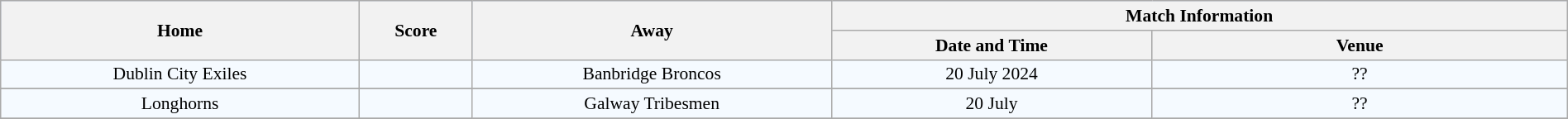<table class="wikitable" border=1 style="border-collapse:collapse; font-size:90%; text-align:center;" cellpadding=3 cellspacing=0 width=100%>
<tr style="background:#C1D8ff;">
<th rowspan="2" width="19%">Home</th>
<th rowspan="2" width="6%">Score</th>
<th rowspan="2" width="19%">Away</th>
<th colspan="4">Match Information</th>
</tr>
<tr style="background:#CCCCCC;">
<th width="17%">Date and Time</th>
<th width="22%">Venue</th>
</tr>
<tr bgcolor="#F5FAFF">
<td>Dublin City Exiles</td>
<td></td>
<td>Banbridge Broncos</td>
<td>20 July 2024</td>
<td>??</td>
</tr>
<tr bgcolor="#F5FAFF">
</tr>
<tr bgcolor="#F5FAFF">
<td>Longhorns</td>
<td></td>
<td>Galway Tribesmen</td>
<td>20 July</td>
<td>??</td>
</tr>
<tr bgcolor="#F5FAFF">
</tr>
</table>
